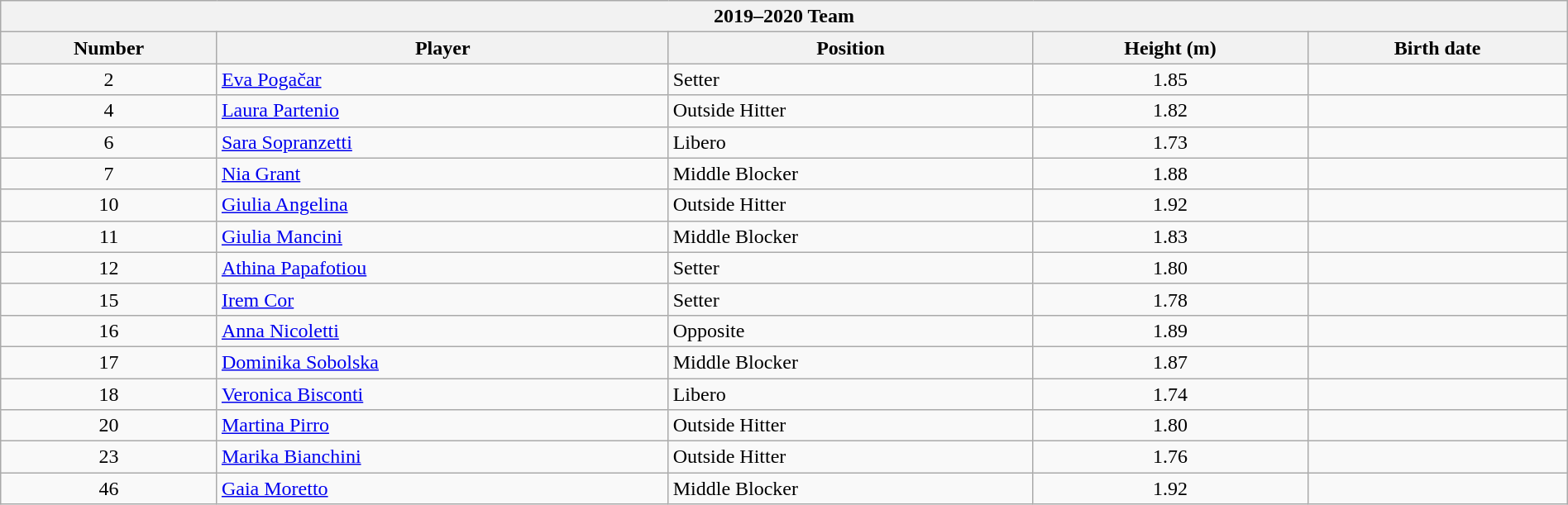<table class="wikitable collapsible collapsed" style="width:100%;">
<tr>
<th colspan=5><strong>2019–2020 Team</strong></th>
</tr>
<tr>
<th>Number</th>
<th>Player</th>
<th>Position</th>
<th>Height (m)</th>
<th>Birth date</th>
</tr>
<tr>
<td align=center>2</td>
<td> <a href='#'>Eva Pogačar</a></td>
<td>Setter</td>
<td align=center>1.85</td>
<td></td>
</tr>
<tr>
<td align=center>4</td>
<td> <a href='#'>Laura Partenio</a></td>
<td>Outside Hitter</td>
<td align=center>1.82</td>
<td></td>
</tr>
<tr>
<td align=center>6</td>
<td> <a href='#'>Sara Sopranzetti</a></td>
<td>Libero</td>
<td align=center>1.73</td>
<td></td>
</tr>
<tr>
<td align=center>7</td>
<td> <a href='#'>Nia Grant</a></td>
<td>Middle Blocker</td>
<td align=center>1.88</td>
<td></td>
</tr>
<tr>
<td align=center>10</td>
<td> <a href='#'>Giulia Angelina</a></td>
<td>Outside Hitter</td>
<td align=center>1.92</td>
<td></td>
</tr>
<tr>
<td align=center>11</td>
<td> <a href='#'>Giulia Mancini</a></td>
<td>Middle Blocker</td>
<td align=center>1.83</td>
<td></td>
</tr>
<tr>
<td align=center>12</td>
<td> <a href='#'>Athina Papafotiou</a></td>
<td>Setter</td>
<td align=center>1.80</td>
<td></td>
</tr>
<tr>
<td align=center>15</td>
<td> <a href='#'>Irem Cor</a></td>
<td>Setter</td>
<td align=center>1.78</td>
<td></td>
</tr>
<tr>
<td align=center>16</td>
<td> <a href='#'>Anna Nicoletti</a></td>
<td>Opposite</td>
<td align=center>1.89</td>
<td></td>
</tr>
<tr>
<td align=center>17</td>
<td> <a href='#'>Dominika Sobolska</a></td>
<td>Middle Blocker</td>
<td align=center>1.87</td>
<td></td>
</tr>
<tr>
<td align=center>18</td>
<td> <a href='#'>Veronica Bisconti</a></td>
<td>Libero</td>
<td align=center>1.74</td>
<td></td>
</tr>
<tr>
<td align=center>20</td>
<td> <a href='#'>Martina Pirro</a></td>
<td>Outside Hitter</td>
<td align=center>1.80</td>
<td></td>
</tr>
<tr>
<td align=center>23</td>
<td> <a href='#'>Marika Bianchini</a></td>
<td>Outside Hitter</td>
<td align=center>1.76</td>
<td></td>
</tr>
<tr>
<td align=center>46</td>
<td> <a href='#'>Gaia Moretto</a></td>
<td>Middle Blocker</td>
<td align=center>1.92</td>
<td></td>
</tr>
</table>
